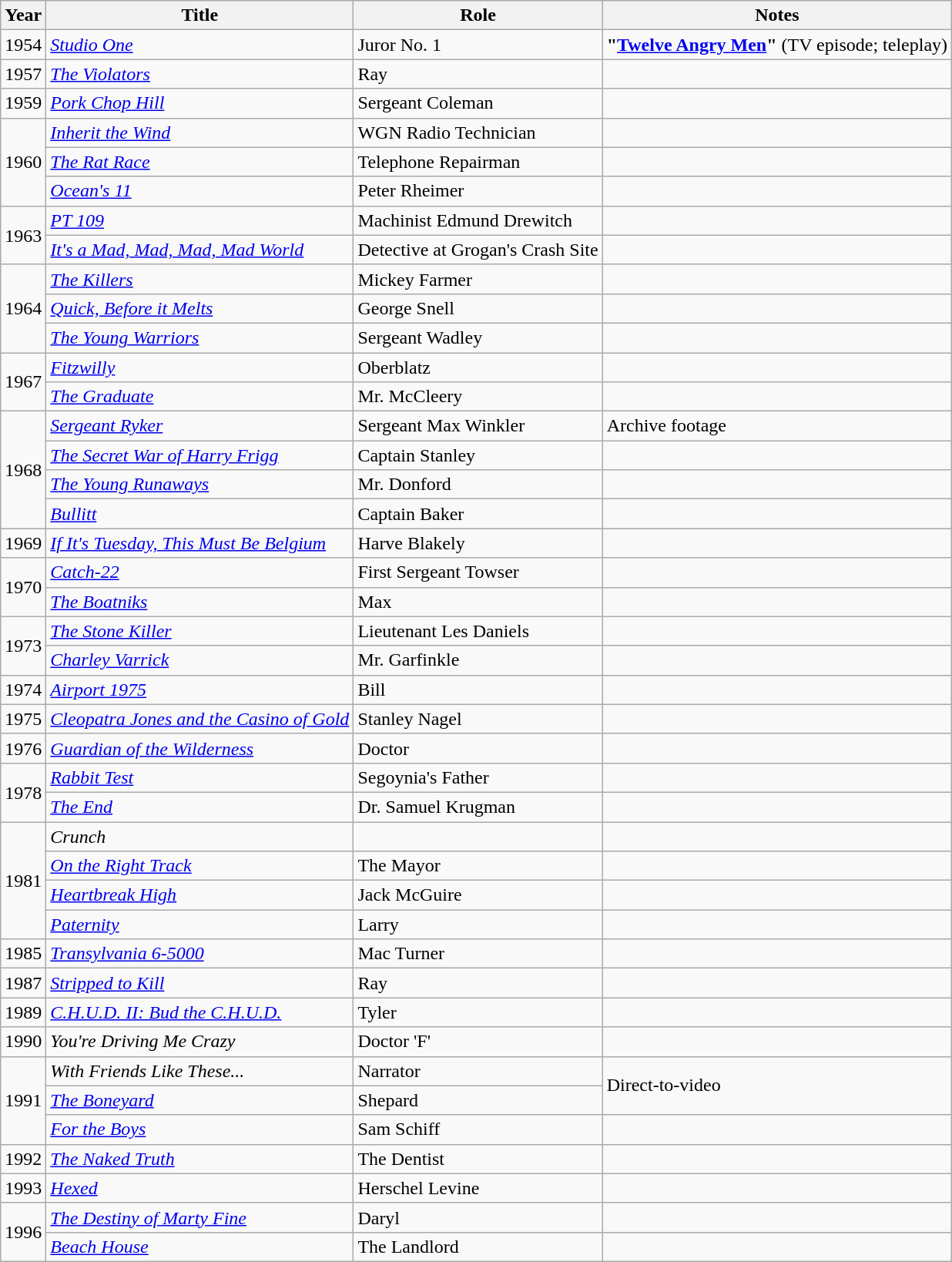<table class="wikitable">
<tr>
<th>Year</th>
<th>Title</th>
<th>Role</th>
<th>Notes</th>
</tr>
<tr>
<td>1954</td>
<td><em><a href='#'>Studio One</a></em></td>
<td>Juror No. 1</td>
<td><strong>"<a href='#'>Twelve Angry Men</a>"</strong> (TV episode; teleplay)</td>
</tr>
<tr>
<td>1957</td>
<td><em><a href='#'>The Violators</a></em></td>
<td>Ray</td>
<td></td>
</tr>
<tr>
<td>1959</td>
<td><em><a href='#'>Pork Chop Hill</a></em></td>
<td>Sergeant Coleman</td>
<td></td>
</tr>
<tr>
<td rowspan="3">1960</td>
<td><em><a href='#'>Inherit the Wind</a></em></td>
<td>WGN Radio Technician</td>
<td></td>
</tr>
<tr>
<td><em><a href='#'>The Rat Race</a></em></td>
<td>Telephone Repairman</td>
<td></td>
</tr>
<tr>
<td><em><a href='#'>Ocean's 11</a></em></td>
<td>Peter Rheimer</td>
<td></td>
</tr>
<tr>
<td rowspan="2">1963</td>
<td><em><a href='#'>PT 109</a></em></td>
<td>Machinist Edmund Drewitch</td>
<td></td>
</tr>
<tr>
<td><em><a href='#'>It's a Mad, Mad, Mad, Mad World</a></em></td>
<td>Detective at Grogan's Crash Site</td>
<td></td>
</tr>
<tr>
<td rowspan="3">1964</td>
<td><em><a href='#'>The Killers</a></em></td>
<td>Mickey Farmer</td>
<td></td>
</tr>
<tr>
<td><em><a href='#'>Quick, Before it Melts</a></em></td>
<td>George Snell</td>
<td></td>
</tr>
<tr>
<td><em><a href='#'>The Young Warriors</a></em></td>
<td>Sergeant Wadley</td>
<td></td>
</tr>
<tr>
<td rowspan="2">1967</td>
<td><em><a href='#'>Fitzwilly</a></em></td>
<td>Oberblatz</td>
<td></td>
</tr>
<tr>
<td><em><a href='#'>The Graduate</a></em></td>
<td>Mr. McCleery</td>
<td></td>
</tr>
<tr>
<td rowspan="4">1968</td>
<td><em><a href='#'>Sergeant Ryker</a></em></td>
<td>Sergeant Max Winkler</td>
<td>Archive footage</td>
</tr>
<tr>
<td><em><a href='#'>The Secret War of Harry Frigg</a></em></td>
<td>Captain Stanley</td>
<td></td>
</tr>
<tr>
<td><em><a href='#'>The Young Runaways</a></em></td>
<td>Mr. Donford</td>
<td></td>
</tr>
<tr>
<td><em><a href='#'>Bullitt</a></em></td>
<td>Captain Baker</td>
<td></td>
</tr>
<tr>
<td>1969</td>
<td><em><a href='#'>If It's Tuesday, This Must Be Belgium</a></em></td>
<td>Harve Blakely</td>
<td></td>
</tr>
<tr>
<td rowspan="2">1970</td>
<td><em><a href='#'>Catch-22</a></em></td>
<td>First Sergeant Towser</td>
<td></td>
</tr>
<tr>
<td><em><a href='#'>The Boatniks</a></em></td>
<td>Max</td>
<td></td>
</tr>
<tr>
<td rowspan="2">1973</td>
<td><em><a href='#'>The Stone Killer</a></em></td>
<td>Lieutenant Les Daniels</td>
<td></td>
</tr>
<tr>
<td><em><a href='#'>Charley Varrick</a></em></td>
<td>Mr. Garfinkle</td>
<td></td>
</tr>
<tr>
<td>1974</td>
<td><em><a href='#'>Airport 1975</a></em></td>
<td>Bill</td>
<td></td>
</tr>
<tr>
<td>1975</td>
<td><em><a href='#'>Cleopatra Jones and the Casino of Gold</a></em></td>
<td>Stanley Nagel</td>
<td></td>
</tr>
<tr>
<td>1976</td>
<td><em><a href='#'>Guardian of the Wilderness</a></em></td>
<td>Doctor</td>
<td></td>
</tr>
<tr>
<td rowspan="2">1978</td>
<td><em><a href='#'>Rabbit Test</a></em></td>
<td>Segoynia's Father</td>
<td></td>
</tr>
<tr>
<td><em><a href='#'>The End</a></em></td>
<td>Dr. Samuel Krugman</td>
<td></td>
</tr>
<tr>
<td rowspan="4">1981</td>
<td><em>Crunch</em></td>
<td></td>
<td></td>
</tr>
<tr>
<td><em><a href='#'>On the Right Track</a></em></td>
<td>The Mayor</td>
<td></td>
</tr>
<tr>
<td><em><a href='#'>Heartbreak High</a></em></td>
<td>Jack McGuire</td>
<td></td>
</tr>
<tr>
<td><em><a href='#'>Paternity</a></em></td>
<td>Larry</td>
<td></td>
</tr>
<tr>
<td>1985</td>
<td><em><a href='#'>Transylvania 6-5000</a></em></td>
<td>Mac Turner</td>
<td></td>
</tr>
<tr>
<td>1987</td>
<td><em><a href='#'>Stripped to Kill</a></em></td>
<td>Ray</td>
<td></td>
</tr>
<tr>
<td>1989</td>
<td><em><a href='#'>C.H.U.D. II: Bud the C.H.U.D.</a></em></td>
<td>Tyler</td>
<td></td>
</tr>
<tr>
<td>1990</td>
<td><em>You're Driving Me Crazy</em></td>
<td>Doctor 'F'</td>
<td></td>
</tr>
<tr>
<td rowspan="3">1991</td>
<td><em>With Friends Like These...</em></td>
<td>Narrator</td>
<td rowspan="2">Direct-to-video</td>
</tr>
<tr>
<td><em><a href='#'>The Boneyard</a></em></td>
<td>Shepard</td>
</tr>
<tr>
<td><em><a href='#'>For the Boys</a></em></td>
<td>Sam Schiff</td>
<td></td>
</tr>
<tr>
<td>1992</td>
<td><em><a href='#'>The Naked Truth</a></em></td>
<td>The Dentist</td>
<td></td>
</tr>
<tr>
<td>1993</td>
<td><em><a href='#'>Hexed</a></em></td>
<td>Herschel Levine</td>
<td></td>
</tr>
<tr>
<td rowspan="2">1996</td>
<td><em><a href='#'>The Destiny of Marty Fine</a></em></td>
<td>Daryl</td>
<td></td>
</tr>
<tr>
<td><em><a href='#'>Beach House</a></em></td>
<td>The Landlord</td>
<td></td>
</tr>
</table>
